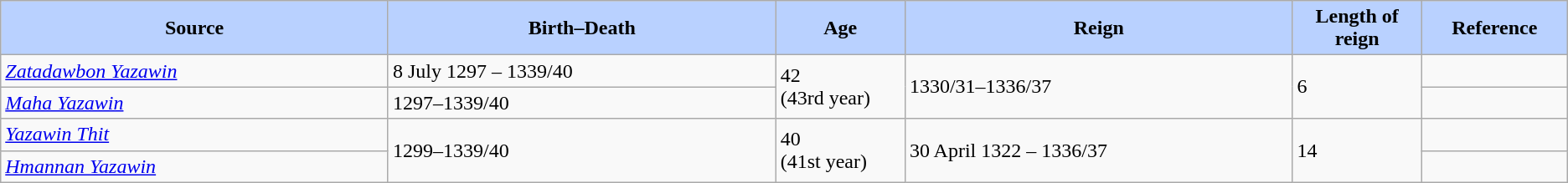<table class="wikitable">
<tr>
<th style="background-color:#B9D1FF" width=15%>Source</th>
<th style="background-color:#B9D1FF" width=15%>Birth–Death</th>
<th style="background-color:#B9D1FF" width=5%>Age</th>
<th style="background-color:#B9D1FF" width=15%>Reign</th>
<th style="background-color:#B9D1FF" width=5%>Length of reign</th>
<th style="background-color:#B9D1FF" width=5%>Reference</th>
</tr>
<tr>
<td><em><a href='#'>Zatadawbon Yazawin</a></em></td>
<td>8 July 1297 – 1339/40</td>
<td rowspan="2">42 <br> (43rd year)</td>
<td rowspan="2">1330/31–1336/37</td>
<td rowspan="2">6</td>
<td></td>
</tr>
<tr>
<td><em><a href='#'>Maha Yazawin</a></em></td>
<td> 1297–1339/40</td>
<td></td>
</tr>
<tr>
<td><em><a href='#'>Yazawin Thit</a></em></td>
<td rowspan="2"> 1299–1339/40</td>
<td rowspan="2">40 <br> (41st year)</td>
<td rowspan="2">30 April 1322 – 1336/37</td>
<td rowspan="2">14</td>
<td></td>
</tr>
<tr>
<td><em><a href='#'>Hmannan Yazawin</a></em></td>
<td></td>
</tr>
</table>
